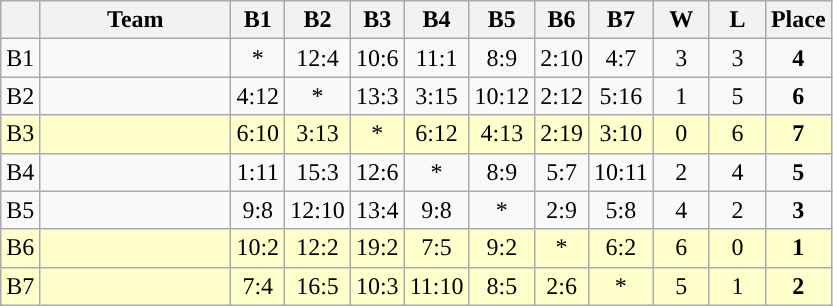<table class="wikitable" style="text-align:center;">
<tr>
<th></th>
<th width="120">Team</th>
<th width="25">B1</th>
<th width="25">B2</th>
<th width="25">B3</th>
<th width="25">B4</th>
<th width="25">B5</th>
<th width="25">B6</th>
<th width="25">B7</th>
<th width="30">W</th>
<th width="30">L</th>
<th>Place</th>
</tr>
<tr>
<td>B1</td>
<td align="left"></td>
<td>*</td>
<td>12:4</td>
<td>10:6</td>
<td>11:1</td>
<td>8:9</td>
<td>2:10</td>
<td>4:7</td>
<td>3</td>
<td>3</td>
<td><strong>4</strong></td>
</tr>
<tr>
<td>B2</td>
<td align="left"></td>
<td>4:12</td>
<td>*</td>
<td>13:3</td>
<td>3:15</td>
<td>10:12</td>
<td>2:12</td>
<td>5:16</td>
<td>1</td>
<td>5</td>
<td><strong>6</strong></td>
</tr>
<tr bgcolor="#ffffcc">
<td>B3</td>
<td align="left"></td>
<td>6:10</td>
<td>3:13</td>
<td>*</td>
<td>6:12</td>
<td>4:13</td>
<td>2:19</td>
<td>3:10</td>
<td>0</td>
<td>6</td>
<td><strong>7</strong></td>
</tr>
<tr>
<td>B4</td>
<td align="left"></td>
<td>1:11</td>
<td>15:3</td>
<td>12:6</td>
<td>*</td>
<td>8:9</td>
<td>5:7</td>
<td>10:11</td>
<td>2</td>
<td>4</td>
<td><strong>5</strong></td>
</tr>
<tr>
<td>B5</td>
<td align="left"></td>
<td>9:8</td>
<td>12:10</td>
<td>13:4</td>
<td>9:8</td>
<td>*</td>
<td>2:9</td>
<td>5:8</td>
<td>4</td>
<td>2</td>
<td><strong>3</strong></td>
</tr>
<tr bgcolor="#ffffcc">
<td>B6</td>
<td align="left"></td>
<td>10:2</td>
<td>12:2</td>
<td>19:2</td>
<td>7:5</td>
<td>9:2</td>
<td>*</td>
<td>6:2</td>
<td>6</td>
<td>0</td>
<td><strong>1</strong></td>
</tr>
<tr bgcolor="#ffffcc">
<td>B7</td>
<td align="left"></td>
<td>7:4</td>
<td>16:5</td>
<td>10:3</td>
<td>11:10</td>
<td>8:5</td>
<td>2:6</td>
<td>*</td>
<td>5</td>
<td>1</td>
<td><strong>2</strong></td>
</tr>
</table>
